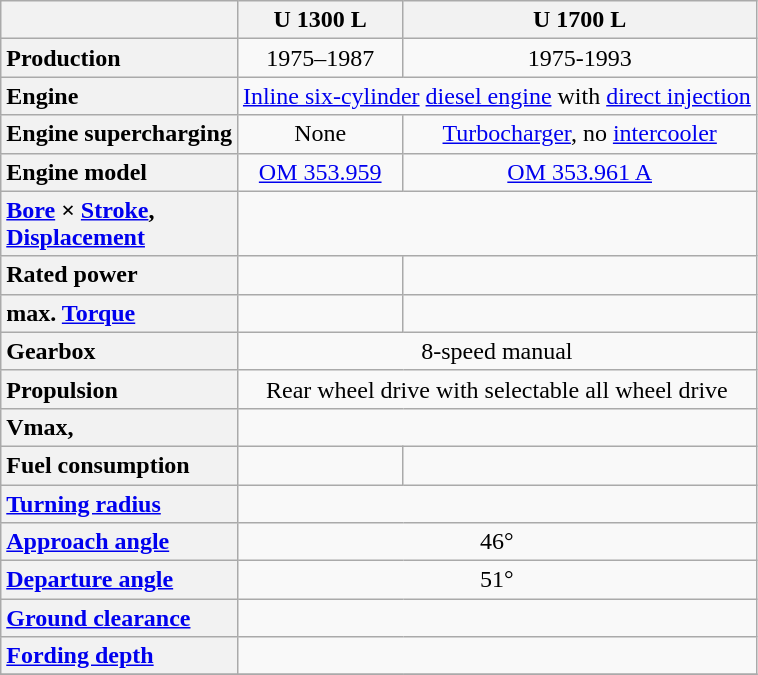<table class="wikitable" style="text-align:center">
<tr>
<th></th>
<th>U 1300 L</th>
<th>U 1700 L</th>
</tr>
<tr>
<th style="text-align:left">Production</th>
<td>1975–1987</td>
<td>1975-1993</td>
</tr>
<tr>
<th style="text-align:left">Engine</th>
<td colspan="2"><a href='#'>Inline six-cylinder</a> <a href='#'>diesel engine</a> with <a href='#'>direct injection</a></td>
</tr>
<tr>
<th style="text-align:left">Engine supercharging</th>
<td>None</td>
<td><a href='#'>Turbocharger</a>, no <a href='#'>intercooler</a></td>
</tr>
<tr>
<th style="text-align:left">Engine model</th>
<td><a href='#'>OM 353.959</a></td>
<td><a href='#'>OM 353.961 A</a></td>
</tr>
<tr>
<th style="text-align:left"><a href='#'>Bore</a> × <a href='#'>Stroke</a>,<br> <a href='#'>Displacement</a></th>
<td colspan="2"><br></td>
</tr>
<tr>
<th style="text-align:left">Rated power</th>
<td></td>
<td></td>
</tr>
<tr>
<th style="text-align:left">max. <a href='#'>Torque</a></th>
<td></td>
<td></td>
</tr>
<tr>
<th style="text-align:left">Gearbox</th>
<td colspan="2">8-speed manual</td>
</tr>
<tr>
<th style="text-align:left">Propulsion</th>
<td colspan="2">Rear wheel drive with selectable all wheel drive</td>
</tr>
<tr>
<th style="text-align:left">Vmax,</th>
<td colspan="2"></td>
</tr>
<tr>
<th style="text-align:left">Fuel consumption</th>
<td></td>
<td></td>
</tr>
<tr>
<th style="text-align:left"><a href='#'>Turning radius</a></th>
<td colspan="2"></td>
</tr>
<tr>
<th style="text-align:left"><a href='#'>Approach angle</a></th>
<td colspan="2">46°</td>
</tr>
<tr>
<th style="text-align:left"><a href='#'>Departure angle</a></th>
<td colspan="2">51°</td>
</tr>
<tr>
<th style="text-align:left"><a href='#'>Ground clearance</a></th>
<td colspan="2"></td>
</tr>
<tr>
<th style="text-align:left"><a href='#'>Fording depth</a></th>
<td colspan="2"></td>
</tr>
<tr>
</tr>
</table>
